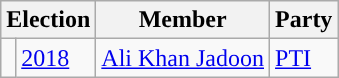<table class="wikitable">
<tr>
<th colspan="2">Election</th>
<th>Member</th>
<th>Party</th>
</tr>
<tr>
<td style="background-color: "></td>
<td><a href='#'>2018</a></td>
<td><a href='#'>Ali Khan Jadoon</a></td>
<td><a href='#'>PTI</a></td>
</tr>
</table>
